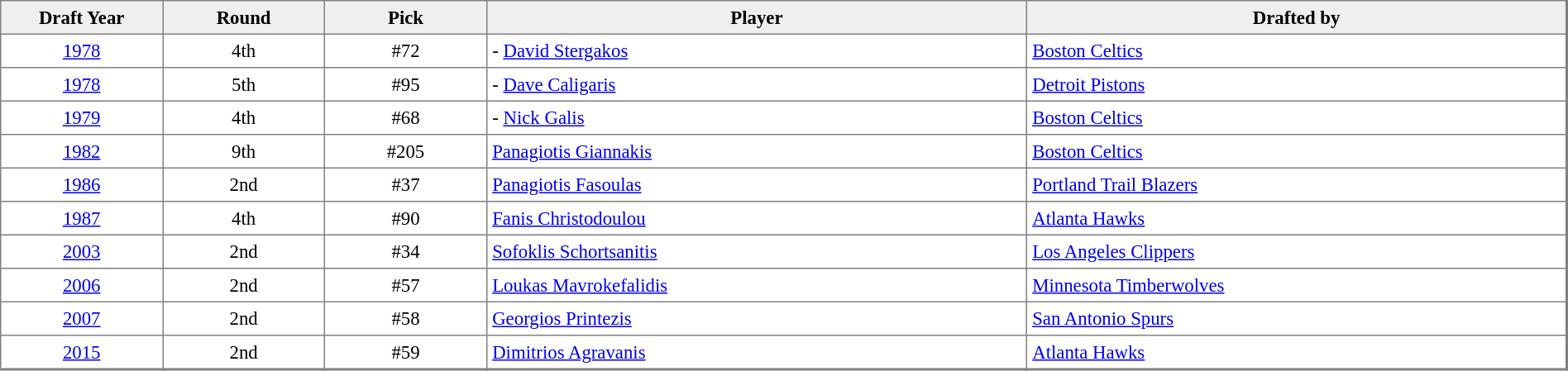<table border=1 cellpadding=4 cellspacing=0 class="toccolours" border=" 1px solid #7f7f7f" style="margin: 0.5em 0 0 0; border-style: solid; border-right-width: 2px; border-bottom-width: 2px; border-collapse: collapse; font-size: 95%">
<tr>
<th bgcolor="#efefef" width="6%">Draft Year</th>
<th bgcolor="#efefef" width="6%">Round</th>
<th bgcolor="#efefef" width="6%">Pick</th>
<th bgcolor="#efefef" width="20%">Player</th>
<th bgcolor="#efefef" width="20%">Drafted by</th>
</tr>
<tr>
<td style="text-align:center;"><a href='#'>1978</a></td>
<td style="text-align:center;">4th</td>
<td style="text-align:center;">#72</td>
<td>- <a href='#'>David Stergakos</a></td>
<td><a href='#'>Boston Celtics</a></td>
</tr>
<tr>
<td style="text-align:center;"><a href='#'>1978</a></td>
<td style="text-align:center;">5th</td>
<td style="text-align:center;">#95</td>
<td>- <a href='#'>Dave Caligaris</a></td>
<td><a href='#'>Detroit Pistons</a></td>
</tr>
<tr>
<td style="text-align:center;"><a href='#'>1979</a></td>
<td style="text-align:center;">4th</td>
<td style="text-align:center;">#68</td>
<td>- <a href='#'>Nick Galis</a></td>
<td><a href='#'>Boston Celtics</a></td>
</tr>
<tr>
<td style="text-align:center;"><a href='#'>1982</a></td>
<td style="text-align:center;">9th</td>
<td style="text-align:center;">#205</td>
<td> <a href='#'>Panagiotis Giannakis</a></td>
<td><a href='#'>Boston Celtics</a></td>
</tr>
<tr>
<td style="text-align:center;"><a href='#'>1986</a></td>
<td style="text-align:center;">2nd</td>
<td style="text-align:center;">#37</td>
<td> <a href='#'>Panagiotis Fasoulas</a></td>
<td><a href='#'>Portland Trail Blazers</a></td>
</tr>
<tr>
<td style="text-align:center;"><a href='#'>1987</a></td>
<td style="text-align:center;">4th</td>
<td style="text-align:center;">#90</td>
<td> <a href='#'>Fanis Christodoulou</a></td>
<td><a href='#'>Atlanta Hawks</a></td>
</tr>
<tr>
<td style="text-align:center;"><a href='#'>2003</a></td>
<td style="text-align:center;">2nd</td>
<td style="text-align:center;">#34</td>
<td> <a href='#'>Sofoklis Schortsanitis</a></td>
<td><a href='#'>Los Angeles Clippers</a></td>
</tr>
<tr>
<td style="text-align:center;"><a href='#'>2006</a></td>
<td style="text-align:center;">2nd</td>
<td style="text-align:center;">#57</td>
<td> <a href='#'>Loukas Mavrokefalidis</a></td>
<td><a href='#'>Minnesota Timberwolves</a></td>
</tr>
<tr>
<td style="text-align:center;"><a href='#'>2007</a></td>
<td style="text-align:center;">2nd</td>
<td style="text-align:center;">#58</td>
<td> <a href='#'>Georgios Printezis</a></td>
<td><a href='#'>San Antonio Spurs</a></td>
</tr>
<tr>
<td style="text-align:center;"><a href='#'>2015</a></td>
<td style="text-align:center;">2nd</td>
<td style="text-align:center;">#59</td>
<td> <a href='#'>Dimitrios Agravanis</a></td>
<td><a href='#'>Atlanta Hawks</a></td>
</tr>
</table>
